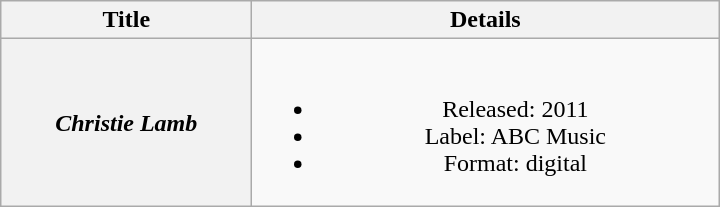<table class="wikitable plainrowheaders" style="text-align:center;">
<tr>
<th scope="col" rowspan="1" style="width:10em;">Title</th>
<th scope="col" rowspan="1" style="width:19em;">Details</th>
</tr>
<tr>
<th scope="row"><em>Christie Lamb</em></th>
<td><br><ul><li>Released: 2011</li><li>Label: ABC Music</li><li>Format: digital</li></ul></td>
</tr>
</table>
